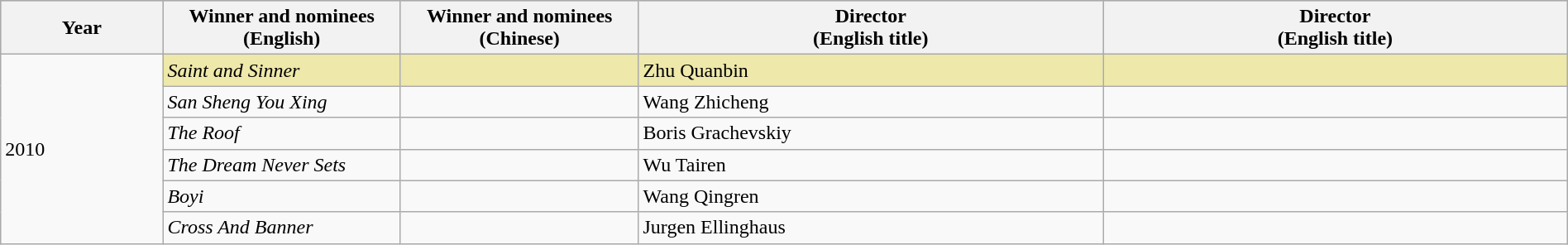<table class="wikitable" style="width:100%;">
<tr style="background:#bebebe">
<th width="100"><strong>Year</strong></th>
<th width="150"><strong>Winner and nominees<br>(English)</strong></th>
<th width="150"><strong>Winner and nominees<br>(Chinese)</strong></th>
<th width="300"><strong>Director<br>(English title)</strong></th>
<th width="300"><strong>Director<br>(English title)</strong></th>
</tr>
<tr>
<td rowspan="6">2010</td>
<td style="background:#EEE8AA;"><em>Saint and Sinner</em></td>
<td style="background:#EEE8AA;"></td>
<td style="background:#EEE8AA;">Zhu Quanbin</td>
<td style="background:#EEE8AA;"></td>
</tr>
<tr>
<td><em>San Sheng You Xing</em></td>
<td></td>
<td>Wang Zhicheng</td>
<td></td>
</tr>
<tr>
<td><em>The Roof</em></td>
<td></td>
<td>Boris Grachevskiy</td>
<td></td>
</tr>
<tr>
<td><em>The Dream Never Sets</em></td>
<td></td>
<td>Wu Tairen</td>
<td></td>
</tr>
<tr>
<td><em>Boyi</em></td>
<td></td>
<td>Wang Qingren</td>
<td></td>
</tr>
<tr>
<td><em>Cross And Banner</em></td>
<td></td>
<td>Jurgen Ellinghaus</td>
<td></td>
</tr>
</table>
